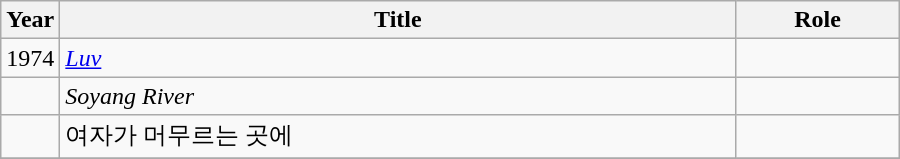<table class="wikitable" style="width:600px">
<tr>
<th width=10>Year</th>
<th>Title</th>
<th>Role</th>
</tr>
<tr>
<td>1974</td>
<td><em><a href='#'>Luv</a></em></td>
<td></td>
</tr>
<tr>
<td></td>
<td><em>Soyang River</em> </td>
<td></td>
</tr>
<tr>
<td></td>
<td>여자가 머무르는 곳에</td>
<td></td>
</tr>
<tr>
</tr>
</table>
